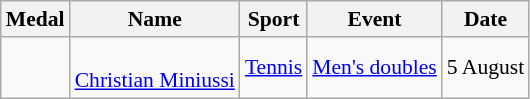<table class="wikitable sortable" style="font-size:90%">
<tr>
<th>Medal</th>
<th>Name</th>
<th>Sport</th>
<th>Event</th>
<th>Date</th>
</tr>
<tr>
<td></td>
<td><br><a href='#'>Christian Miniussi</a></td>
<td><a href='#'>Tennis</a></td>
<td><a href='#'>Men's doubles</a></td>
<td>5 August</td>
</tr>
</table>
